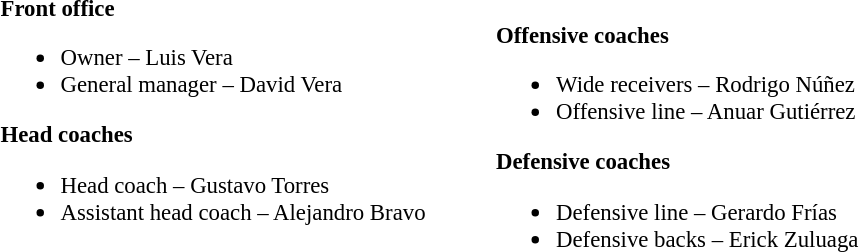<table class="toccolours" style="text-align: left;">
<tr>
<td colspan=7 style="text-align:right;"></td>
</tr>
<tr>
<td style="vertical-align:top;"></td>
<td style="font-size: 95%;vertical-align:top;"><strong>Front office</strong><br><ul><li>Owner – Luis Vera</li><li>General manager – David Vera</li></ul><strong>Head coaches</strong><ul><li>Head coach – Gustavo Torres</li><li>Assistant head coach – Alejandro Bravo</li></ul></td>
<td width="35"> </td>
<td style="vertical-align:top;"></td>
<td style="font-size: 95%;vertical-align:top;"><br><strong>Offensive coaches</strong><ul><li>Wide receivers – Rodrigo Núñez</li><li>Offensive line – Anuar Gutiérrez</li></ul><strong>Defensive coaches</strong><ul><li>Defensive line – Gerardo Frías</li><li>Defensive backs – Erick Zuluaga</li></ul></td>
</tr>
</table>
